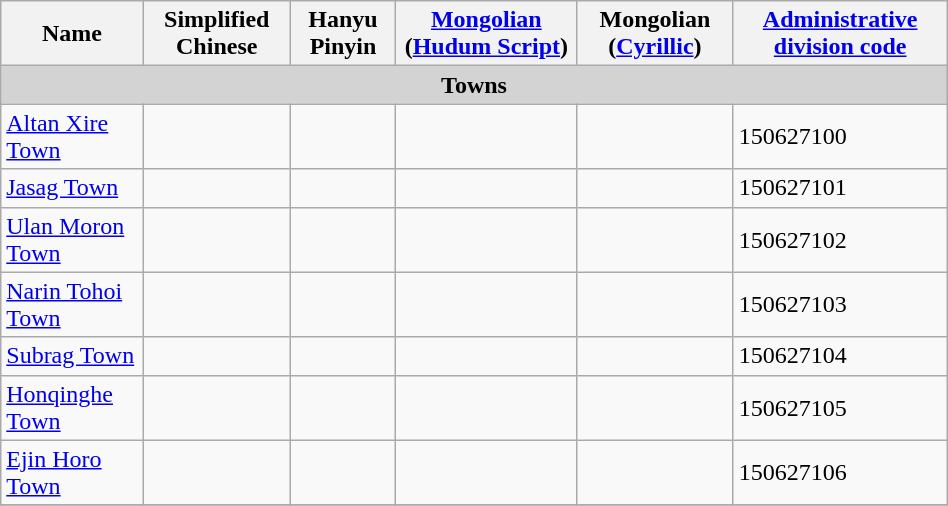<table class="wikitable" align="center" style="width:50%; border="1">
<tr>
<th>Name</th>
<th>Simplified Chinese</th>
<th>Hanyu Pinyin</th>
<th><a href='#'>Mongolian</a> (<a href='#'>Hudum Script</a>)</th>
<th>Mongolian (<a href='#'>Cyrillic</a>)</th>
<th><a href='#'>Administrative division code</a></th>
</tr>
<tr>
<td colspan="6"  style="text-align:center; background:#d3d3d3;"><strong>Towns</strong></td>
</tr>
<tr --------->
<td><a href='#'>Altan Xire Town</a></td>
<td></td>
<td></td>
<td></td>
<td></td>
<td>150627100</td>
</tr>
<tr>
<td><a href='#'>Jasag Town</a></td>
<td></td>
<td></td>
<td></td>
<td></td>
<td>150627101</td>
</tr>
<tr>
<td><a href='#'>Ulan Moron Town</a></td>
<td></td>
<td></td>
<td></td>
<td></td>
<td>150627102</td>
</tr>
<tr>
<td><a href='#'>Narin Tohoi Town</a></td>
<td></td>
<td></td>
<td></td>
<td></td>
<td>150627103</td>
</tr>
<tr>
<td><a href='#'>Subrag Town</a></td>
<td></td>
<td></td>
<td></td>
<td></td>
<td>150627104</td>
</tr>
<tr>
<td><a href='#'>Honqinghe Town</a></td>
<td></td>
<td></td>
<td></td>
<td></td>
<td>150627105</td>
</tr>
<tr>
<td><a href='#'>Ejin Horo Town</a></td>
<td></td>
<td></td>
<td></td>
<td></td>
<td>150627106</td>
</tr>
<tr>
</tr>
</table>
